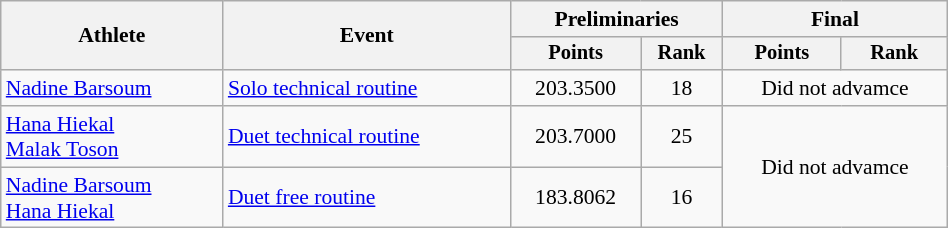<table class="wikitable" style="text-align:center; font-size:90%; width:50%;">
<tr>
<th rowspan="2">Athlete</th>
<th rowspan="2">Event</th>
<th colspan="2">Preliminaries</th>
<th colspan="2">Final</th>
</tr>
<tr style="font-size:95%">
<th>Points</th>
<th>Rank</th>
<th>Points</th>
<th>Rank</th>
</tr>
<tr>
<td align=left><a href='#'>Nadine Barsoum</a></td>
<td align=left><a href='#'>Solo technical routine</a></td>
<td>203.3500</td>
<td>18</td>
<td colspan=2>Did not advamce</td>
</tr>
<tr>
<td align=left><a href='#'>Hana Hiekal</a><br><a href='#'>Malak Toson</a></td>
<td align=left><a href='#'>Duet technical routine</a></td>
<td>203.7000</td>
<td>25</td>
<td colspan=2 rowspan=2>Did not advamce</td>
</tr>
<tr>
<td align=left><a href='#'>Nadine Barsoum</a><br><a href='#'>Hana Hiekal</a></td>
<td align=left><a href='#'>Duet free routine</a></td>
<td>183.8062</td>
<td>16</td>
</tr>
</table>
